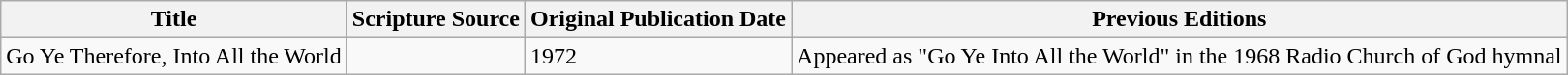<table class="wikitable">
<tr>
<th>Title</th>
<th>Scripture Source</th>
<th>Original Publication Date</th>
<th>Previous Editions</th>
</tr>
<tr>
<td>Go Ye Therefore, Into All the World</td>
<td Matt. 28, Mark 16></td>
<td>1972</td>
<td>Appeared as "Go Ye Into All the World" in the 1968 Radio Church of God hymnal</td>
</tr>
</table>
